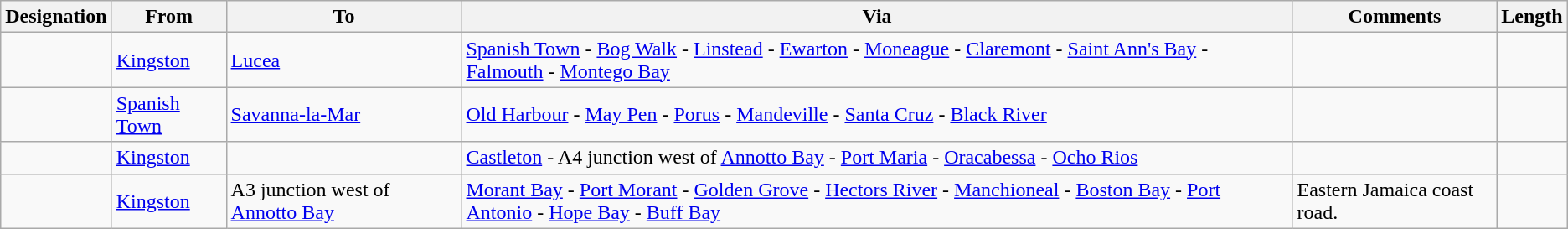<table class="wikitable">
<tr>
<th>Designation</th>
<th>From</th>
<th>To</th>
<th>Via</th>
<th>Comments</th>
<th>Length</th>
</tr>
<tr>
<td></td>
<td><a href='#'>Kingston</a></td>
<td><a href='#'>Lucea</a></td>
<td><a href='#'>Spanish Town</a> - <a href='#'>Bog Walk</a> - <a href='#'>Linstead</a> - <a href='#'>Ewarton</a> - <a href='#'>Moneague</a> - <a href='#'>Claremont</a> - <a href='#'>Saint Ann's Bay</a> - <a href='#'>Falmouth</a> - <a href='#'>Montego Bay</a></td>
<td></td>
<td></td>
</tr>
<tr>
<td></td>
<td><a href='#'>Spanish Town</a></td>
<td><a href='#'>Savanna-la-Mar</a></td>
<td><a href='#'>Old Harbour</a> - <a href='#'>May Pen</a> - <a href='#'>Porus</a> - <a href='#'>Mandeville</a> - <a href='#'>Santa Cruz</a> - <a href='#'>Black River</a></td>
<td></td>
<td></td>
</tr>
<tr>
<td></td>
<td><a href='#'>Kingston</a></td>
<td></td>
<td><a href='#'>Castleton</a> - A4 junction west of <a href='#'>Annotto Bay</a> - <a href='#'>Port Maria</a> - <a href='#'>Oracabessa</a> - <a href='#'>Ocho Rios</a></td>
<td></td>
<td></td>
</tr>
<tr>
<td></td>
<td><a href='#'>Kingston</a></td>
<td>A3 junction west of <a href='#'>Annotto Bay</a></td>
<td><a href='#'>Morant Bay</a> - <a href='#'>Port Morant</a> - <a href='#'>Golden Grove</a> - <a href='#'>Hectors River</a> - <a href='#'>Manchioneal</a> - <a href='#'>Boston Bay</a> - <a href='#'>Port Antonio</a> - <a href='#'>Hope Bay</a> - <a href='#'>Buff Bay</a></td>
<td>Eastern Jamaica coast road.</td>
<td></td>
</tr>
</table>
